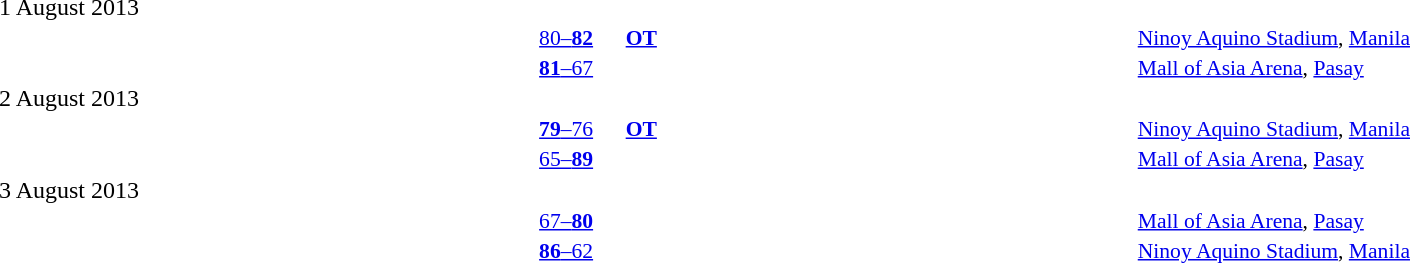<table style="width:100%;" cellspacing="1">
<tr>
<th width=25%></th>
<th width=2%></th>
<th width=6%></th>
<th width=2%></th>
<th width=25%></th>
</tr>
<tr>
<td>1 August 2013</td>
</tr>
<tr style=font-size:90%>
<td align=right></td>
<td></td>
<td align=center><a href='#'>80–<strong>82</strong></a></td>
<td><strong><a href='#'>OT</a></strong></td>
<td><strong></strong></td>
<td><a href='#'>Ninoy Aquino Stadium</a>, <a href='#'>Manila</a></td>
</tr>
<tr style=font-size:90%>
<td align=right><strong></strong></td>
<td></td>
<td align="center"><a href='#'><strong>81</strong>–67</a></td>
<td></td>
<td></td>
<td><a href='#'>Mall of Asia Arena</a>, <a href='#'>Pasay</a></td>
</tr>
<tr>
<td>2 August 2013</td>
</tr>
<tr style=font-size:90%>
<td align=right><strong></strong></td>
<td></td>
<td align=center><a href='#'><strong>79</strong>–76</a></td>
<td><strong><a href='#'>OT</a></strong></td>
<td></td>
<td><a href='#'>Ninoy Aquino Stadium</a>, <a href='#'>Manila</a></td>
</tr>
<tr style=font-size:90%>
<td align="right"></td>
<td></td>
<td align="center"><a href='#'>65–<strong>89</strong></a></td>
<td></td>
<td><strong></strong></td>
<td><a href='#'>Mall of Asia Arena</a>, <a href='#'>Pasay</a></td>
</tr>
<tr>
<td>3 August 2013</td>
</tr>
<tr style=font-size:90%>
<td align=right></td>
<td></td>
<td align="center"><a href='#'>67–<strong>80</strong></a></td>
<td></td>
<td><strong></strong></td>
<td><a href='#'>Mall of Asia Arena</a>, <a href='#'>Pasay</a></td>
</tr>
<tr style=font-size:90%>
<td align=right><strong></strong></td>
<td></td>
<td align="center"><a href='#'><strong>86</strong>–62</a></td>
<td></td>
<td></td>
<td><a href='#'>Ninoy Aquino Stadium</a>, <a href='#'>Manila</a></td>
</tr>
</table>
